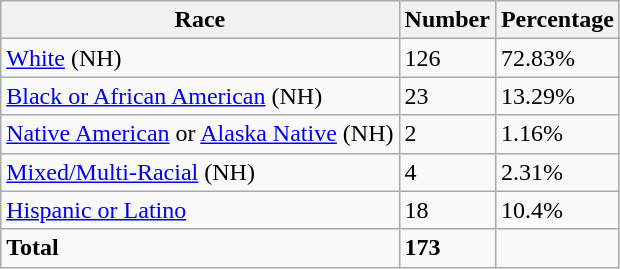<table class="wikitable">
<tr>
<th>Race</th>
<th>Number</th>
<th>Percentage</th>
</tr>
<tr>
<td><a href='#'>White</a> (NH)</td>
<td>126</td>
<td>72.83%</td>
</tr>
<tr>
<td><a href='#'>Black or African American</a> (NH)</td>
<td>23</td>
<td>13.29%</td>
</tr>
<tr>
<td><a href='#'>Native American</a> or <a href='#'>Alaska Native</a> (NH)</td>
<td>2</td>
<td>1.16%</td>
</tr>
<tr>
<td><a href='#'>Mixed/Multi-Racial</a> (NH)</td>
<td>4</td>
<td>2.31%</td>
</tr>
<tr>
<td><a href='#'>Hispanic or Latino</a></td>
<td>18</td>
<td>10.4%</td>
</tr>
<tr>
<td><strong>Total</strong></td>
<td><strong>173</strong></td>
<td></td>
</tr>
</table>
